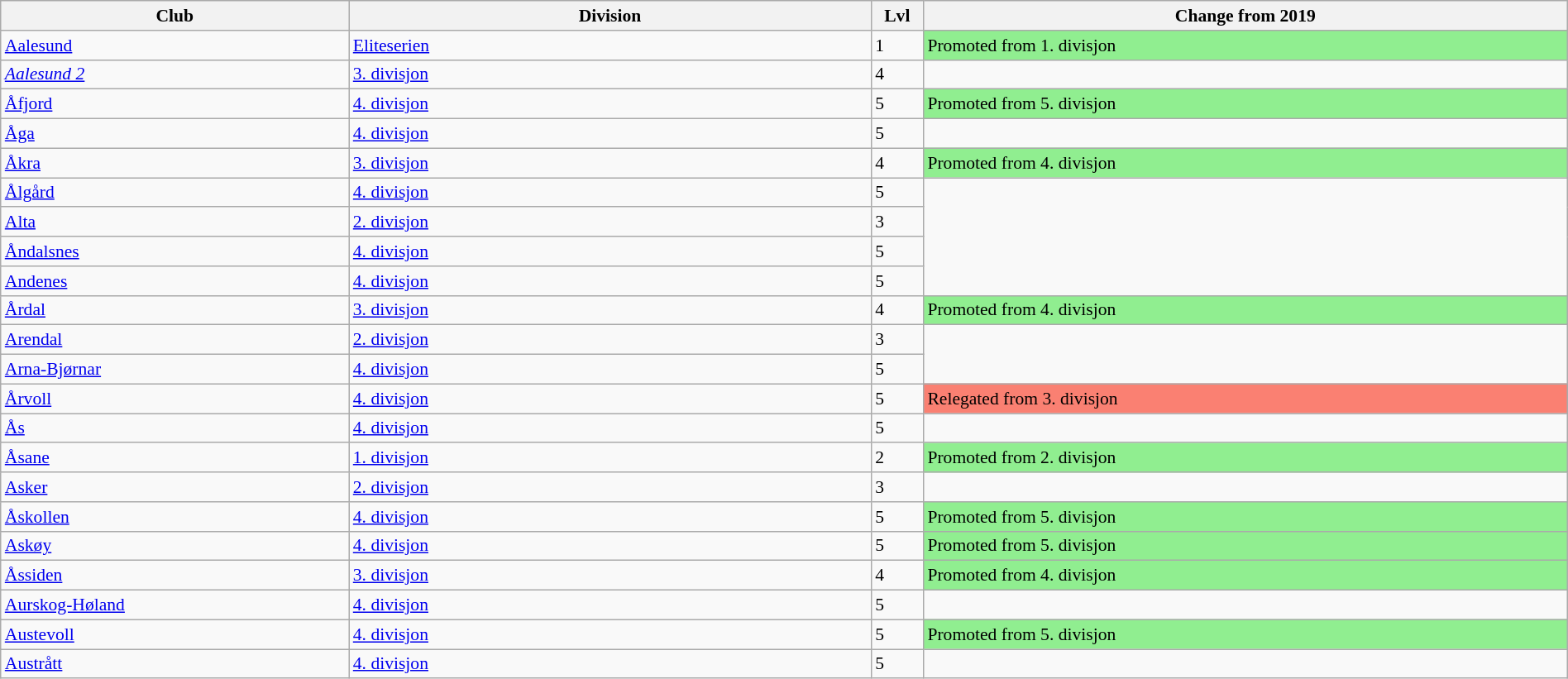<table class="wikitable sortable" width=100% style="font-size:90%">
<tr>
<th width=20%>Club</th>
<th width=30%>Division</th>
<th width=3%>Lvl</th>
<th width=37%>Change from 2019</th>
</tr>
<tr>
<td><a href='#'>Aalesund</a></td>
<td><a href='#'>Eliteserien</a></td>
<td>1</td>
<td style="background:lightgreen">Promoted from 1. divisjon</td>
</tr>
<tr>
<td><em><a href='#'>Aalesund 2</a></em></td>
<td><a href='#'>3. divisjon</a></td>
<td>4</td>
</tr>
<tr>
<td><a href='#'>Åfjord</a></td>
<td><a href='#'>4. divisjon</a></td>
<td>5</td>
<td style="background:lightgreen">Promoted from 5. divisjon</td>
</tr>
<tr>
<td><a href='#'>Åga</a></td>
<td><a href='#'>4. divisjon</a></td>
<td>5</td>
</tr>
<tr>
<td><a href='#'>Åkra</a></td>
<td><a href='#'>3. divisjon</a></td>
<td>4</td>
<td style="background:lightgreen">Promoted from 4. divisjon</td>
</tr>
<tr>
<td><a href='#'>Ålgård</a></td>
<td><a href='#'>4. divisjon</a></td>
<td>5</td>
</tr>
<tr>
<td><a href='#'>Alta</a></td>
<td><a href='#'>2. divisjon</a></td>
<td>3</td>
</tr>
<tr>
<td><a href='#'>Åndalsnes</a></td>
<td><a href='#'>4. divisjon</a></td>
<td>5</td>
</tr>
<tr>
<td><a href='#'>Andenes</a></td>
<td><a href='#'>4. divisjon</a></td>
<td>5</td>
</tr>
<tr>
<td><a href='#'>Årdal</a></td>
<td><a href='#'>3. divisjon</a></td>
<td>4</td>
<td style="background:lightgreen">Promoted from 4. divisjon</td>
</tr>
<tr>
<td><a href='#'>Arendal</a></td>
<td><a href='#'>2. divisjon</a></td>
<td>3</td>
</tr>
<tr>
<td><a href='#'>Arna-Bjørnar</a></td>
<td><a href='#'>4. divisjon</a></td>
<td>5</td>
</tr>
<tr>
<td><a href='#'>Årvoll</a></td>
<td><a href='#'>4. divisjon</a></td>
<td>5</td>
<td style="background:salmon">Relegated from 3. divisjon</td>
</tr>
<tr>
<td><a href='#'>Ås</a></td>
<td><a href='#'>4. divisjon</a></td>
<td>5</td>
</tr>
<tr>
<td><a href='#'>Åsane</a></td>
<td><a href='#'>1. divisjon</a></td>
<td>2</td>
<td style="background:lightgreen">Promoted from 2. divisjon</td>
</tr>
<tr>
<td><a href='#'>Asker</a></td>
<td><a href='#'>2. divisjon</a></td>
<td>3</td>
</tr>
<tr>
<td><a href='#'>Åskollen</a></td>
<td><a href='#'>4. divisjon</a></td>
<td>5</td>
<td style="background:lightgreen">Promoted from 5. divisjon</td>
</tr>
<tr>
<td><a href='#'>Askøy</a></td>
<td><a href='#'>4. divisjon</a></td>
<td>5</td>
<td style="background:lightgreen">Promoted from 5. divisjon</td>
</tr>
<tr>
<td><a href='#'>Åssiden</a></td>
<td><a href='#'>3. divisjon</a></td>
<td>4</td>
<td style="background:lightgreen">Promoted from 4. divisjon</td>
</tr>
<tr>
<td><a href='#'>Aurskog-Høland</a></td>
<td><a href='#'>4. divisjon</a></td>
<td>5</td>
</tr>
<tr>
<td><a href='#'>Austevoll</a></td>
<td><a href='#'>4. divisjon</a></td>
<td>5</td>
<td style="background:lightgreen">Promoted from 5. divisjon</td>
</tr>
<tr>
<td><a href='#'>Austrått</a></td>
<td><a href='#'>4. divisjon</a></td>
<td>5</td>
</tr>
</table>
